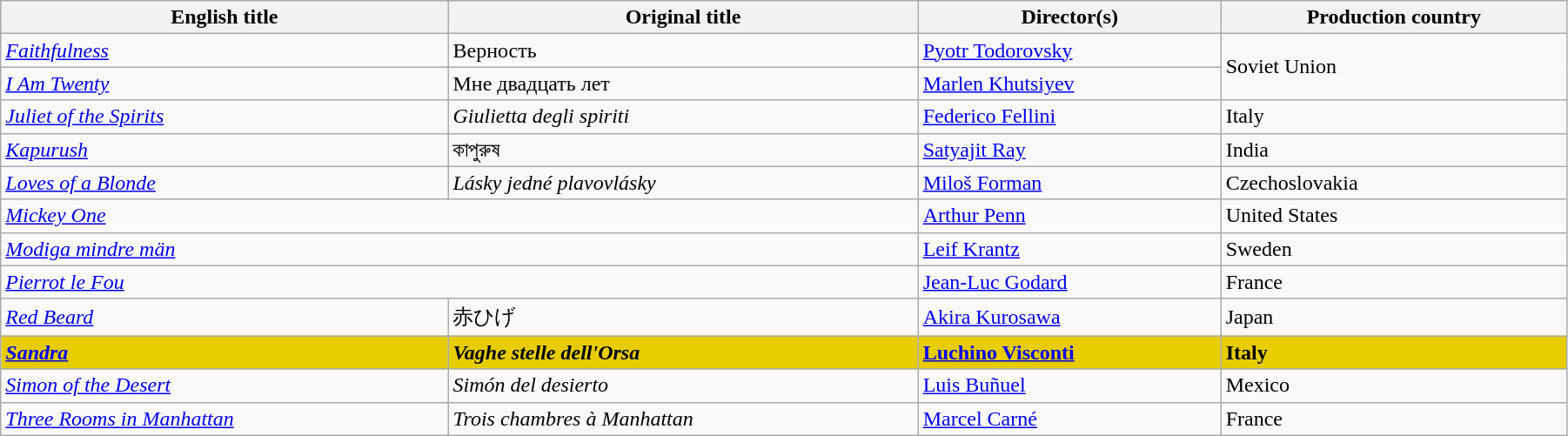<table class="wikitable" width="95%">
<tr>
<th>English title</th>
<th>Original title</th>
<th>Director(s)</th>
<th>Production country</th>
</tr>
<tr>
<td><em><a href='#'>Faithfulness</a></em></td>
<td>Верность</td>
<td><a href='#'>Pyotr Todorovsky</a></td>
<td rowspan="2">Soviet Union</td>
</tr>
<tr>
<td><em><a href='#'>I Am Twenty</a></em></td>
<td>Мне двадцать лет</td>
<td><a href='#'>Marlen Khutsiyev</a></td>
</tr>
<tr>
<td><em><a href='#'>Juliet of the Spirits</a></em></td>
<td><em>Giulietta degli spiriti</em></td>
<td><a href='#'>Federico Fellini</a></td>
<td>Italy</td>
</tr>
<tr>
<td><em><a href='#'>Kapurush</a></em></td>
<td>কাপুরুষ</td>
<td><a href='#'>Satyajit Ray</a></td>
<td>India</td>
</tr>
<tr>
<td><em><a href='#'>Loves of a Blonde</a></em></td>
<td><em>Lásky jedné plavovlásky</em></td>
<td><a href='#'>Miloš Forman</a></td>
<td>Czechoslovakia</td>
</tr>
<tr>
<td colspan="2"><em><a href='#'>Mickey One</a></em></td>
<td><a href='#'>Arthur Penn</a></td>
<td>United States</td>
</tr>
<tr>
<td colspan="2"><em><a href='#'>Modiga mindre män</a></em></td>
<td><a href='#'>Leif Krantz</a></td>
<td>Sweden</td>
</tr>
<tr>
<td colspan="2"><em><a href='#'>Pierrot le Fou</a></em></td>
<td><a href='#'>Jean-Luc Godard</a></td>
<td>France</td>
</tr>
<tr>
<td><em><a href='#'>Red Beard</a></em></td>
<td>赤ひげ</td>
<td><a href='#'>Akira Kurosawa</a></td>
<td>Japan</td>
</tr>
<tr style="background:#E7CD00;">
<td><strong><em><a href='#'>Sandra</a></em></strong></td>
<td><strong><em>Vaghe stelle dell'Orsa</em></strong></td>
<td><strong><a href='#'>Luchino Visconti</a></strong></td>
<td><strong>Italy</strong></td>
</tr>
<tr>
<td><em><a href='#'>Simon of the Desert</a></em></td>
<td><em>Simón del desierto</em></td>
<td><a href='#'>Luis Buñuel</a></td>
<td>Mexico</td>
</tr>
<tr>
<td><em><a href='#'>Three Rooms in Manhattan</a></em></td>
<td><em>Trois chambres à Manhattan</em></td>
<td><a href='#'>Marcel Carné</a></td>
<td>France</td>
</tr>
</table>
